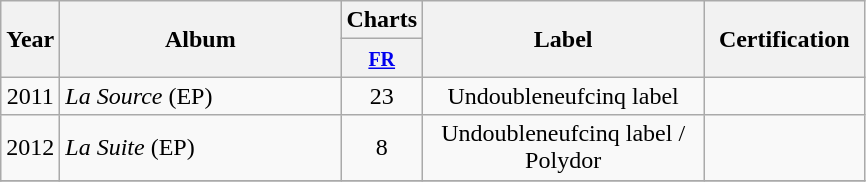<table class="wikitable">
<tr>
<th align="center" rowspan="2">Year</th>
<th align="center" rowspan="2" width="180">Album</th>
<th align="center" colspan="1">Charts</th>
<th align="center" rowspan="2" width="180">Label</th>
<th align="center" rowspan="2" width="100">Certification</th>
</tr>
<tr>
<th width="20"><small><a href='#'>FR</a></small><br></th>
</tr>
<tr>
<td align="center">2011</td>
<td><em>La Source</em> (EP)</td>
<td align="center">23</td>
<td align="center">Undoubleneufcinq label</td>
<td align="center"></td>
</tr>
<tr>
<td align="center">2012</td>
<td><em>La Suite</em> (EP)</td>
<td align="center">8</td>
<td align="center">Undoubleneufcinq label /<br> Polydor</td>
<td align="center"></td>
</tr>
<tr>
</tr>
</table>
